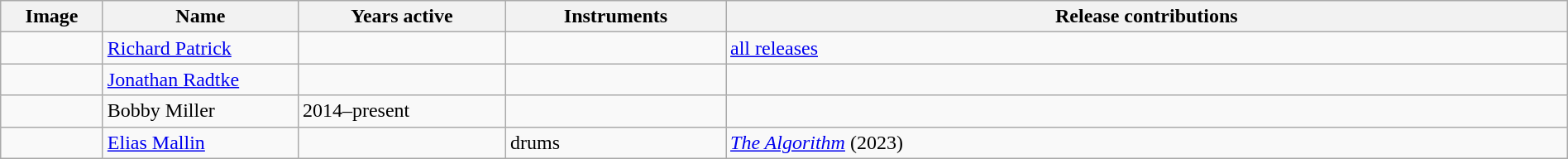<table class="wikitable" width="100%" border="1">
<tr>
<th width="75">Image</th>
<th width="150">Name</th>
<th width="160">Years active</th>
<th width="170">Instruments</th>
<th>Release contributions</th>
</tr>
<tr>
<td></td>
<td><a href='#'>Richard Patrick</a></td>
<td></td>
<td></td>
<td><a href='#'>all releases</a></td>
</tr>
<tr>
<td></td>
<td><a href='#'>Jonathan Radtke</a></td>
<td></td>
<td></td>
<td></td>
</tr>
<tr>
<td></td>
<td>Bobby Miller</td>
<td>2014–present</td>
<td></td>
<td></td>
</tr>
<tr>
<td></td>
<td><a href='#'>Elias Mallin</a></td>
<td></td>
<td>drums</td>
<td><em><a href='#'>The Algorithm</a></em> (2023)</td>
</tr>
</table>
